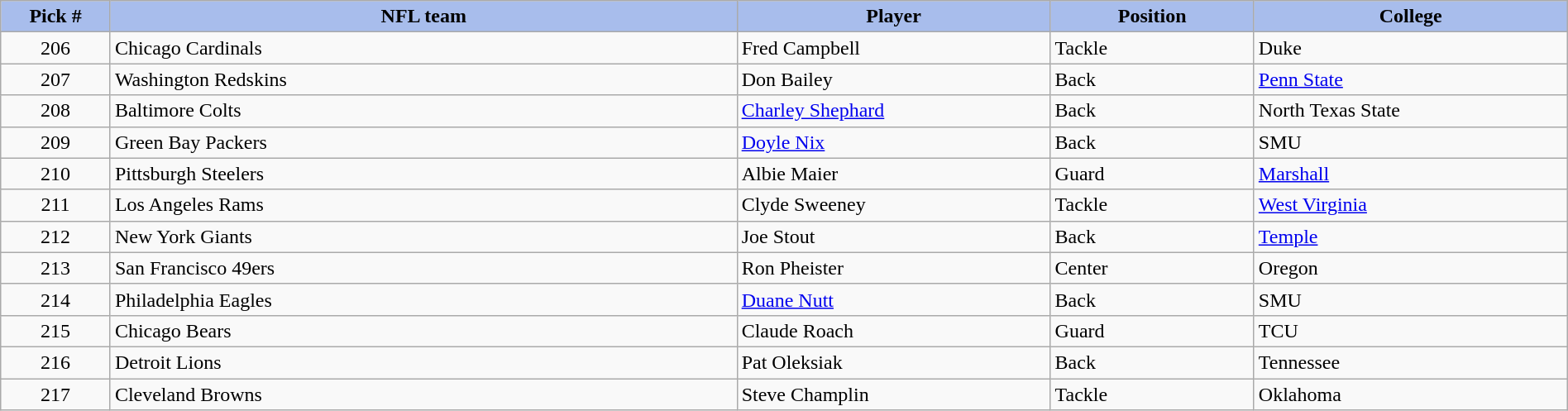<table class="wikitable sortable sortable" style="width: 100%">
<tr>
<th style="background:#A8BDEC;" width=7%>Pick #</th>
<th width=40% style="background:#A8BDEC;">NFL team</th>
<th width=20% style="background:#A8BDEC;">Player</th>
<th width=13% style="background:#A8BDEC;">Position</th>
<th style="background:#A8BDEC;">College</th>
</tr>
<tr>
<td align=center>206</td>
<td>Chicago Cardinals</td>
<td>Fred Campbell</td>
<td>Tackle</td>
<td>Duke</td>
</tr>
<tr>
<td align=center>207</td>
<td>Washington Redskins</td>
<td>Don Bailey</td>
<td>Back</td>
<td><a href='#'>Penn State</a></td>
</tr>
<tr>
<td align=center>208</td>
<td>Baltimore Colts</td>
<td><a href='#'>Charley Shephard</a></td>
<td>Back</td>
<td>North Texas State</td>
</tr>
<tr>
<td align=center>209</td>
<td>Green Bay Packers</td>
<td><a href='#'>Doyle Nix</a></td>
<td>Back</td>
<td>SMU</td>
</tr>
<tr>
<td align=center>210</td>
<td>Pittsburgh Steelers</td>
<td>Albie Maier</td>
<td>Guard</td>
<td><a href='#'>Marshall</a></td>
</tr>
<tr>
<td align=center>211</td>
<td>Los Angeles Rams</td>
<td>Clyde Sweeney</td>
<td>Tackle</td>
<td><a href='#'>West Virginia</a></td>
</tr>
<tr>
<td align=center>212</td>
<td>New York Giants</td>
<td>Joe Stout</td>
<td>Back</td>
<td><a href='#'>Temple</a></td>
</tr>
<tr>
<td align=center>213</td>
<td>San Francisco 49ers</td>
<td>Ron Pheister</td>
<td>Center</td>
<td>Oregon</td>
</tr>
<tr>
<td align=center>214</td>
<td>Philadelphia Eagles</td>
<td><a href='#'>Duane Nutt</a></td>
<td>Back</td>
<td>SMU</td>
</tr>
<tr>
<td align=center>215</td>
<td>Chicago Bears</td>
<td>Claude Roach</td>
<td>Guard</td>
<td>TCU</td>
</tr>
<tr>
<td align=center>216</td>
<td>Detroit Lions</td>
<td>Pat Oleksiak</td>
<td>Back</td>
<td>Tennessee</td>
</tr>
<tr>
<td align=center>217</td>
<td>Cleveland Browns</td>
<td>Steve Champlin</td>
<td>Tackle</td>
<td>Oklahoma</td>
</tr>
</table>
